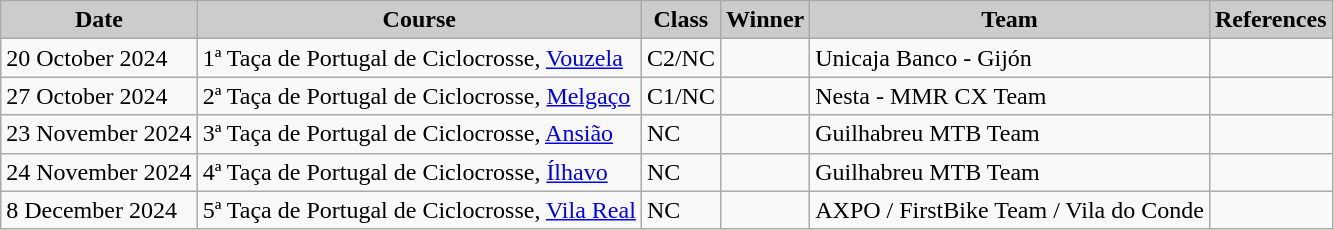<table class="wikitable sortable alternance ">
<tr>
<th scope="col" style="background-color:#CCCCCC;">Date</th>
<th scope="col" style="background-color:#CCCCCC;">Course</th>
<th scope="col" style="background-color:#CCCCCC;">Class</th>
<th scope="col" style="background-color:#CCCCCC;">Winner</th>
<th scope="col" style="background-color:#CCCCCC;">Team</th>
<th scope="col" style="background-color:#CCCCCC;">References</th>
</tr>
<tr>
<td>20 October 2024</td>
<td> 1ª Taça de Portugal de Ciclocrosse, <a href='#'>Vouzela</a></td>
<td>C2/NC</td>
<td></td>
<td>Unicaja Banco - Gijón</td>
<td></td>
</tr>
<tr>
<td>27 October 2024</td>
<td> 2ª Taça de Portugal de Ciclocrosse, <a href='#'>Melgaço</a></td>
<td>C1/NC</td>
<td></td>
<td>Nesta - MMR CX Team</td>
<td></td>
</tr>
<tr>
<td>23 November 2024</td>
<td> 3ª Taça de Portugal de Ciclocrosse, <a href='#'>Ansião</a></td>
<td>NC</td>
<td></td>
<td>Guilhabreu MTB Team</td>
<td></td>
</tr>
<tr>
<td>24 November 2024</td>
<td> 4ª Taça de Portugal de Ciclocrosse, <a href='#'>Ílhavo</a></td>
<td>NC</td>
<td></td>
<td>Guilhabreu MTB Team</td>
<td></td>
</tr>
<tr>
<td>8 December 2024</td>
<td> 5ª Taça de Portugal de Ciclocrosse, <a href='#'>Vila Real</a></td>
<td>NC</td>
<td></td>
<td>AXPO / FirstBike Team / Vila do Conde</td>
<td></td>
</tr>
</table>
